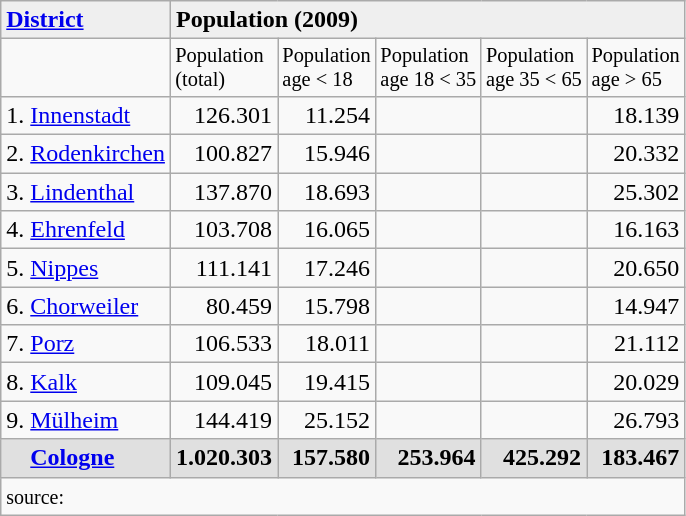<table class="wikitable">
<tr style="background:#efefef;">
<td><strong><a href='#'>District</a></strong></td>
<td colspan="5"><strong>Population (2009)</strong></td>
</tr>
<tr align="left" style="font-size: 85%">
<td></td>
<td>Population <br> (total)</td>
<td>Population <br> age < 18</td>
<td>Population <br> age 18 < 35</td>
<td>Population <br> age 35 < 65</td>
<td>Population <br> age > 65</td>
</tr>
<tr align="right">
<td align="left">1. <a href='#'>Innenstadt</a></td>
<td>126.301 </td>
<td>11.254 </td>
<td></td>
<td></td>
<td>18.139 </td>
</tr>
<tr align="right">
<td align="left">2. <a href='#'>Rodenkirchen</a></td>
<td>100.827 </td>
<td>15.946 </td>
<td></td>
<td></td>
<td>20.332 </td>
</tr>
<tr align="right">
<td align="left">3. <a href='#'>Lindenthal</a></td>
<td>137.870 </td>
<td>18.693 </td>
<td></td>
<td></td>
<td>25.302 </td>
</tr>
<tr align="right">
<td align="left">4. <a href='#'>Ehrenfeld</a></td>
<td>103.708 </td>
<td>16.065 </td>
<td></td>
<td></td>
<td>16.163 </td>
</tr>
<tr align="right">
<td align="left">5. <a href='#'>Nippes</a></td>
<td>111.141 </td>
<td>17.246 </td>
<td></td>
<td></td>
<td>20.650 </td>
</tr>
<tr align="right">
<td align="left">6. <a href='#'>Chorweiler</a></td>
<td>80.459 </td>
<td>15.798 </td>
<td></td>
<td></td>
<td>14.947 </td>
</tr>
<tr align="right">
<td align="left">7. <a href='#'>Porz</a></td>
<td>106.533 </td>
<td>18.011 </td>
<td></td>
<td></td>
<td>21.112 </td>
</tr>
<tr align="right">
<td align="left">8. <a href='#'>Kalk</a></td>
<td>109.045 </td>
<td>19.415 </td>
<td></td>
<td></td>
<td>20.029 </td>
</tr>
<tr align="right">
<td align="left">9. <a href='#'>Mülheim</a></td>
<td>144.419 </td>
<td>25.152 </td>
<td></td>
<td></td>
<td>26.793 </td>
</tr>
<tr align="right" style="background:#e0e0e0;">
<td align="left">    <strong><a href='#'>Cologne</a></strong></td>
<td><strong>1.020.303</strong> </td>
<td><strong>157.580</strong> </td>
<td><strong>253.964</strong> </td>
<td><strong>425.292</strong> </td>
<td><strong>183.467</strong> </td>
</tr>
<tr>
<td colspan="6"><small>source:  </small></td>
</tr>
</table>
